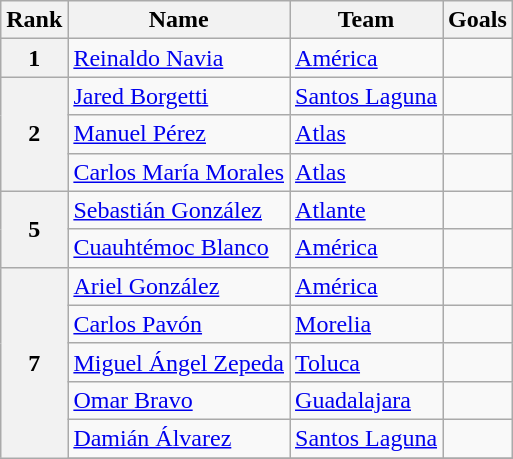<table class="wikitable">
<tr>
<th>Rank</th>
<th>Name</th>
<th>Team</th>
<th>Goals</th>
</tr>
<tr>
<th>1</th>
<td> <a href='#'>Reinaldo Navia</a></td>
<td><a href='#'>América</a></td>
<td></td>
</tr>
<tr>
<th rowspan=3>2</th>
<td> <a href='#'>Jared Borgetti</a></td>
<td><a href='#'>Santos Laguna</a></td>
<td></td>
</tr>
<tr>
<td> <a href='#'>Manuel Pérez</a></td>
<td><a href='#'>Atlas</a></td>
<td></td>
</tr>
<tr>
<td> <a href='#'>Carlos María Morales</a></td>
<td><a href='#'>Atlas</a></td>
<td></td>
</tr>
<tr>
<th rowspan=2>5</th>
<td> <a href='#'>Sebastián González</a></td>
<td><a href='#'>Atlante</a></td>
<td></td>
</tr>
<tr>
<td> <a href='#'>Cuauhtémoc Blanco</a></td>
<td><a href='#'>América</a></td>
<td></td>
</tr>
<tr>
<th rowspan=6>7</th>
<td> <a href='#'>Ariel González</a></td>
<td><a href='#'>América</a></td>
<td></td>
</tr>
<tr>
<td> <a href='#'>Carlos Pavón</a></td>
<td><a href='#'>Morelia</a></td>
<td></td>
</tr>
<tr>
<td> <a href='#'>Miguel Ángel Zepeda</a></td>
<td><a href='#'>Toluca</a></td>
<td></td>
</tr>
<tr>
<td> <a href='#'>Omar Bravo</a></td>
<td><a href='#'>Guadalajara</a></td>
<td></td>
</tr>
<tr>
<td> <a href='#'>Damián Álvarez</a></td>
<td><a href='#'>Santos Laguna</a></td>
<td></td>
</tr>
<tr>
</tr>
</table>
